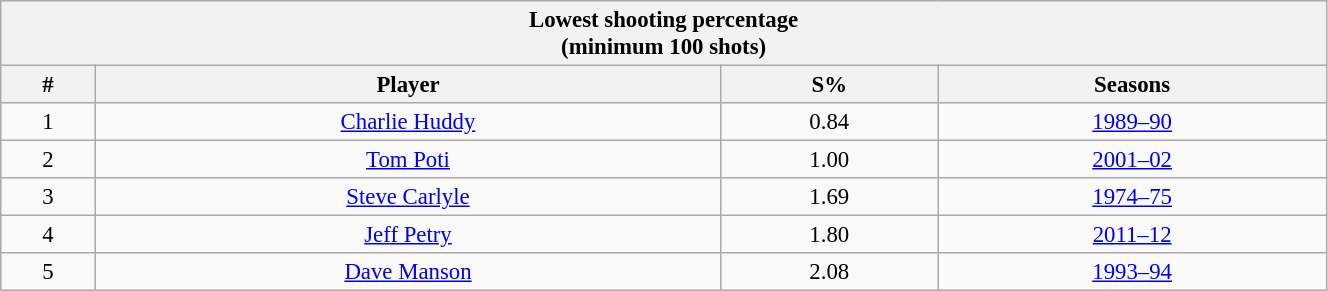<table class="wikitable" style="text-align: center; font-size: 95%" width="70%">
<tr>
<th colspan="4">Lowest shooting percentage<br>(minimum 100 shots)</th>
</tr>
<tr>
<th>#</th>
<th>Player</th>
<th>S%</th>
<th>Seasons</th>
</tr>
<tr>
<td>1</td>
<td><a href='#'>Charlie Huddy</a></td>
<td>0.84</td>
<td><a href='#'>1989–90</a></td>
</tr>
<tr>
<td>2</td>
<td><a href='#'>Tom Poti</a></td>
<td>1.00</td>
<td><a href='#'>2001–02</a></td>
</tr>
<tr>
<td>3</td>
<td><a href='#'>Steve Carlyle</a></td>
<td>1.69</td>
<td><a href='#'>1974–75</a></td>
</tr>
<tr>
<td>4</td>
<td><a href='#'>Jeff Petry</a></td>
<td>1.80</td>
<td><a href='#'>2011–12</a></td>
</tr>
<tr>
<td>5</td>
<td><a href='#'>Dave Manson</a></td>
<td>2.08</td>
<td><a href='#'>1993–94</a></td>
</tr>
</table>
